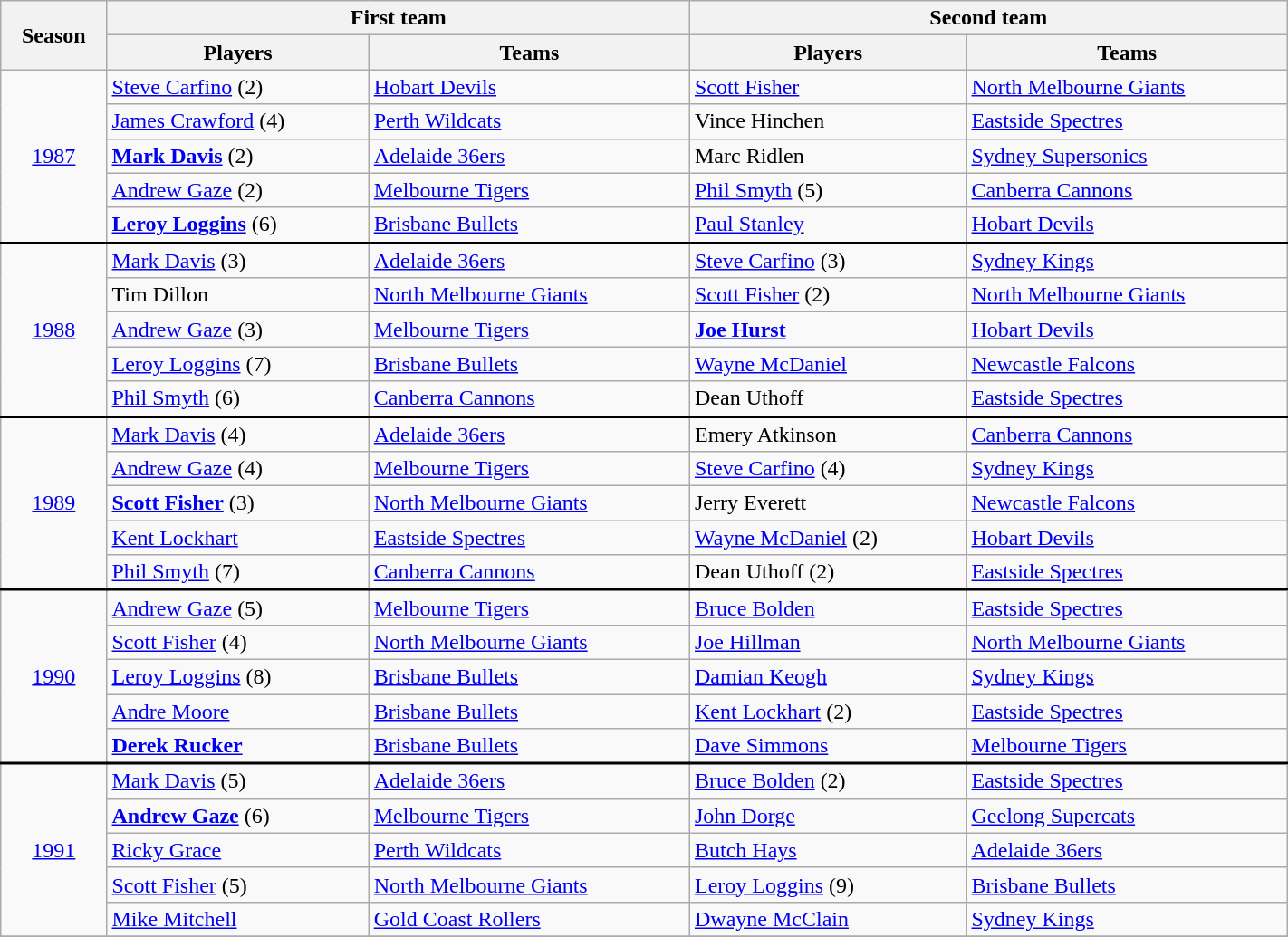<table class="wikitable" style="width:75%">
<tr>
<th rowspan=2>Season</th>
<th colspan=2>First team</th>
<th colspan=2>Second team</th>
</tr>
<tr>
<th>Players</th>
<th>Teams</th>
<th>Players</th>
<th>Teams</th>
</tr>
<tr>
<td rowspan="5" style="text-align:center;"><a href='#'>1987</a></td>
<td><a href='#'>Steve Carfino</a> (2)</td>
<td><a href='#'>Hobart Devils</a></td>
<td><a href='#'>Scott Fisher</a></td>
<td><a href='#'>North Melbourne Giants</a></td>
</tr>
<tr>
<td><a href='#'>James Crawford</a> (4)</td>
<td><a href='#'>Perth Wildcats</a></td>
<td>Vince Hinchen</td>
<td><a href='#'>Eastside Spectres</a></td>
</tr>
<tr>
<td><strong><a href='#'>Mark Davis</a></strong> (2)</td>
<td><a href='#'>Adelaide 36ers</a></td>
<td>Marc Ridlen</td>
<td><a href='#'>Sydney Supersonics</a></td>
</tr>
<tr>
<td><a href='#'>Andrew Gaze</a> (2)</td>
<td><a href='#'>Melbourne Tigers</a></td>
<td><a href='#'>Phil Smyth</a> (5)</td>
<td><a href='#'>Canberra Cannons</a></td>
</tr>
<tr>
<td><strong><a href='#'>Leroy Loggins</a></strong> (6)</td>
<td><a href='#'>Brisbane Bullets</a></td>
<td><a href='#'>Paul Stanley</a></td>
<td><a href='#'>Hobart Devils</a></td>
</tr>
<tr style="border-top:2px solid black">
<td rowspan="5" style="text-align:center;"><a href='#'>1988</a></td>
<td><a href='#'>Mark Davis</a> (3)</td>
<td><a href='#'>Adelaide 36ers</a></td>
<td><a href='#'>Steve Carfino</a> (3)</td>
<td><a href='#'>Sydney Kings</a></td>
</tr>
<tr>
<td>Tim Dillon</td>
<td><a href='#'>North Melbourne Giants</a></td>
<td><a href='#'>Scott Fisher</a> (2)</td>
<td><a href='#'>North Melbourne Giants</a></td>
</tr>
<tr>
<td><a href='#'>Andrew Gaze</a> (3)</td>
<td><a href='#'>Melbourne Tigers</a></td>
<td><strong><a href='#'>Joe Hurst</a></strong></td>
<td><a href='#'>Hobart Devils</a></td>
</tr>
<tr>
<td><a href='#'>Leroy Loggins</a> (7)</td>
<td><a href='#'>Brisbane Bullets</a></td>
<td><a href='#'>Wayne McDaniel</a></td>
<td><a href='#'>Newcastle Falcons</a></td>
</tr>
<tr>
<td><a href='#'>Phil Smyth</a> (6)</td>
<td><a href='#'>Canberra Cannons</a></td>
<td>Dean Uthoff</td>
<td><a href='#'>Eastside Spectres</a></td>
</tr>
<tr style="border-top:2px solid black">
<td rowspan="5" style="text-align:center;"><a href='#'>1989</a></td>
<td><a href='#'>Mark Davis</a> (4)</td>
<td><a href='#'>Adelaide 36ers</a></td>
<td>Emery Atkinson</td>
<td><a href='#'>Canberra Cannons</a></td>
</tr>
<tr>
<td><a href='#'>Andrew Gaze</a> (4)</td>
<td><a href='#'>Melbourne Tigers</a></td>
<td><a href='#'>Steve Carfino</a> (4)</td>
<td><a href='#'>Sydney Kings</a></td>
</tr>
<tr>
<td><strong><a href='#'>Scott Fisher</a></strong> (3)</td>
<td><a href='#'>North Melbourne Giants</a></td>
<td>Jerry Everett</td>
<td><a href='#'>Newcastle Falcons</a></td>
</tr>
<tr>
<td><a href='#'>Kent Lockhart</a></td>
<td><a href='#'>Eastside Spectres</a></td>
<td><a href='#'>Wayne McDaniel</a> (2)</td>
<td><a href='#'>Hobart Devils</a></td>
</tr>
<tr>
<td><a href='#'>Phil Smyth</a> (7)</td>
<td><a href='#'>Canberra Cannons</a></td>
<td>Dean Uthoff (2)</td>
<td><a href='#'>Eastside Spectres</a></td>
</tr>
<tr style="border-top:2px solid black">
<td rowspan="5" style="text-align:center;"><a href='#'>1990</a></td>
<td><a href='#'>Andrew Gaze</a> (5)</td>
<td><a href='#'>Melbourne Tigers</a></td>
<td><a href='#'>Bruce Bolden</a></td>
<td><a href='#'>Eastside Spectres</a></td>
</tr>
<tr>
<td><a href='#'>Scott Fisher</a> (4)</td>
<td><a href='#'>North Melbourne Giants</a></td>
<td><a href='#'>Joe Hillman</a></td>
<td><a href='#'>North Melbourne Giants</a></td>
</tr>
<tr>
<td><a href='#'>Leroy Loggins</a> (8)</td>
<td><a href='#'>Brisbane Bullets</a></td>
<td><a href='#'>Damian Keogh</a></td>
<td><a href='#'>Sydney Kings</a></td>
</tr>
<tr>
<td><a href='#'>Andre Moore</a></td>
<td><a href='#'>Brisbane Bullets</a></td>
<td><a href='#'>Kent Lockhart</a> (2)</td>
<td><a href='#'>Eastside Spectres</a></td>
</tr>
<tr>
<td><strong><a href='#'>Derek Rucker</a></strong></td>
<td><a href='#'>Brisbane Bullets</a></td>
<td><a href='#'>Dave Simmons</a></td>
<td><a href='#'>Melbourne Tigers</a></td>
</tr>
<tr style="border-top:2px solid black">
<td rowspan="5" style="text-align:center;"><a href='#'>1991</a></td>
<td><a href='#'>Mark Davis</a> (5)</td>
<td><a href='#'>Adelaide 36ers</a></td>
<td><a href='#'>Bruce Bolden</a> (2)</td>
<td><a href='#'>Eastside Spectres</a></td>
</tr>
<tr>
<td><strong><a href='#'>Andrew Gaze</a></strong> (6)</td>
<td><a href='#'>Melbourne Tigers</a></td>
<td><a href='#'>John Dorge</a></td>
<td><a href='#'>Geelong Supercats</a></td>
</tr>
<tr>
<td><a href='#'>Ricky Grace</a></td>
<td><a href='#'>Perth Wildcats</a></td>
<td><a href='#'>Butch Hays</a></td>
<td><a href='#'>Adelaide 36ers</a></td>
</tr>
<tr>
<td><a href='#'>Scott Fisher</a> (5)</td>
<td><a href='#'>North Melbourne Giants</a></td>
<td><a href='#'>Leroy Loggins</a> (9)</td>
<td><a href='#'>Brisbane Bullets</a></td>
</tr>
<tr>
<td><a href='#'>Mike Mitchell</a></td>
<td><a href='#'>Gold Coast Rollers</a></td>
<td><a href='#'>Dwayne McClain</a></td>
<td><a href='#'>Sydney Kings</a></td>
</tr>
<tr>
</tr>
</table>
